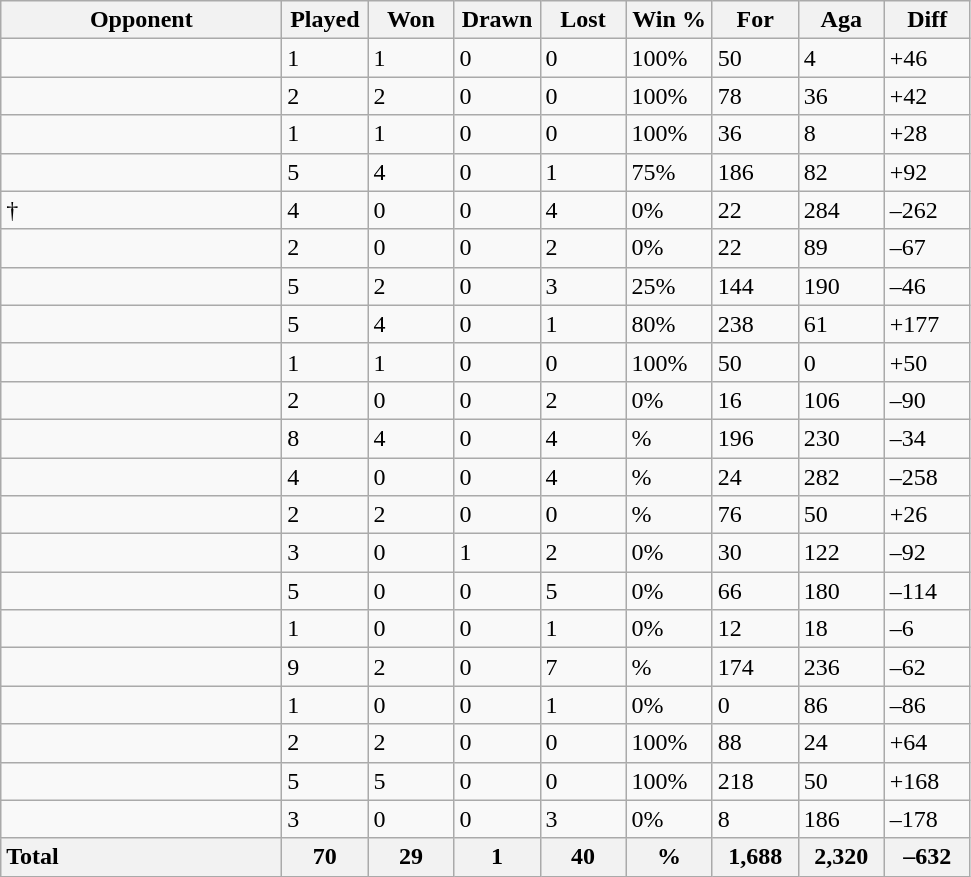<table class="wikitable sortable" style="font-size:100%">
<tr>
<th style="width:180px;">Opponent</th>
<th style="width:50px;">Played</th>
<th style="width:50px;">Won</th>
<th style="width:50px;">Drawn</th>
<th style="width:50px;">Lost</th>
<th style="width:50px;">Win %</th>
<th style="width:50px;">For</th>
<th style="width:50px;">Aga</th>
<th style="width:50px;">Diff</th>
</tr>
<tr>
<td style="text-align:left;"></td>
<td>1</td>
<td>1</td>
<td>0</td>
<td>0</td>
<td>100%</td>
<td>50</td>
<td>4</td>
<td>+46</td>
</tr>
<tr>
<td style="text-align:left;"></td>
<td>2</td>
<td>2</td>
<td>0</td>
<td>0</td>
<td>100%</td>
<td>78</td>
<td>36</td>
<td>+42</td>
</tr>
<tr>
<td style="text-align:left;"></td>
<td>1</td>
<td>1</td>
<td>0</td>
<td>0</td>
<td>100%</td>
<td>36</td>
<td>8</td>
<td>+28</td>
</tr>
<tr>
<td style="text-align:left;"></td>
<td>5</td>
<td>4</td>
<td>0</td>
<td>1</td>
<td>75%</td>
<td>186</td>
<td>82</td>
<td>+92</td>
</tr>
<tr>
<td style="text-align:left;">†</td>
<td>4</td>
<td>0</td>
<td>0</td>
<td>4</td>
<td>0%</td>
<td>22</td>
<td>284</td>
<td>–262</td>
</tr>
<tr>
<td style="text-align:left;"></td>
<td>2</td>
<td>0</td>
<td>0</td>
<td>2</td>
<td>0%</td>
<td>22</td>
<td>89</td>
<td>–67</td>
</tr>
<tr>
<td style="text-align:left;"></td>
<td>5</td>
<td>2</td>
<td>0</td>
<td>3</td>
<td>25%</td>
<td>144</td>
<td>190</td>
<td>–46</td>
</tr>
<tr>
<td style="text-align:left;"></td>
<td>5</td>
<td>4</td>
<td>0</td>
<td>1</td>
<td>80%</td>
<td>238</td>
<td>61</td>
<td>+177</td>
</tr>
<tr>
<td style="text-align:left;"></td>
<td>1</td>
<td>1</td>
<td>0</td>
<td>0</td>
<td>100%</td>
<td>50</td>
<td>0</td>
<td>+50</td>
</tr>
<tr>
<td style="text-align:left;"></td>
<td>2</td>
<td>0</td>
<td>0</td>
<td>2</td>
<td>0%</td>
<td>16</td>
<td>106</td>
<td>–90</td>
</tr>
<tr>
<td style="text-align:left;"></td>
<td>8</td>
<td>4</td>
<td>0</td>
<td>4</td>
<td>%</td>
<td>196</td>
<td>230</td>
<td>–34</td>
</tr>
<tr>
<td style="text-align:left;"></td>
<td>4</td>
<td>0</td>
<td>0</td>
<td>4</td>
<td>%</td>
<td>24</td>
<td>282</td>
<td>–258</td>
</tr>
<tr>
<td style="text-align:left;"></td>
<td>2</td>
<td>2</td>
<td>0</td>
<td>0</td>
<td>%</td>
<td>76</td>
<td>50</td>
<td>+26</td>
</tr>
<tr>
<td style="text-align:left;"></td>
<td>3</td>
<td>0</td>
<td>1</td>
<td>2</td>
<td>0%</td>
<td>30</td>
<td>122</td>
<td>–92</td>
</tr>
<tr>
<td style="text-align:left;"></td>
<td>5</td>
<td>0</td>
<td>0</td>
<td>5</td>
<td>0%</td>
<td>66</td>
<td>180</td>
<td>–114</td>
</tr>
<tr>
<td style="text-align:left;"></td>
<td>1</td>
<td>0</td>
<td>0</td>
<td>1</td>
<td>0%</td>
<td>12</td>
<td>18</td>
<td>–6</td>
</tr>
<tr>
<td style="text-align:left;"></td>
<td>9</td>
<td>2</td>
<td>0</td>
<td>7</td>
<td>%</td>
<td>174</td>
<td>236</td>
<td>–62</td>
</tr>
<tr>
<td style="text-align:left:"></td>
<td>1</td>
<td>0</td>
<td>0</td>
<td>1</td>
<td>0%</td>
<td>0</td>
<td>86</td>
<td>–86</td>
</tr>
<tr>
<td style="text-align:left:"></td>
<td>2</td>
<td>2</td>
<td>0</td>
<td>0</td>
<td>100%</td>
<td>88</td>
<td>24</td>
<td>+64</td>
</tr>
<tr>
<td style="text-align:left;"></td>
<td>5</td>
<td>5</td>
<td>0</td>
<td>0</td>
<td>100%</td>
<td>218</td>
<td>50</td>
<td>+168</td>
</tr>
<tr>
<td style="text-align:left;"></td>
<td>3</td>
<td>0</td>
<td>0</td>
<td>3</td>
<td>0%</td>
<td>8</td>
<td>186</td>
<td>–178</td>
</tr>
<tr>
<th style="text-align:left;"><strong>Total</strong></th>
<th><strong>70</strong></th>
<th><strong>29</strong></th>
<th><strong>1</strong></th>
<th><strong>40</strong></th>
<th><strong>%</strong></th>
<th><strong>1,688</strong></th>
<th><strong>2,320</strong></th>
<th>–632</th>
</tr>
</table>
